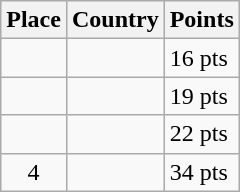<table class=wikitable>
<tr>
<th>Place</th>
<th>Country</th>
<th>Points</th>
</tr>
<tr>
<td align=center></td>
<td></td>
<td>16 pts</td>
</tr>
<tr>
<td align=center></td>
<td></td>
<td>19 pts</td>
</tr>
<tr>
<td align=center></td>
<td></td>
<td>22 pts</td>
</tr>
<tr>
<td align=center>4</td>
<td></td>
<td>34 pts</td>
</tr>
</table>
